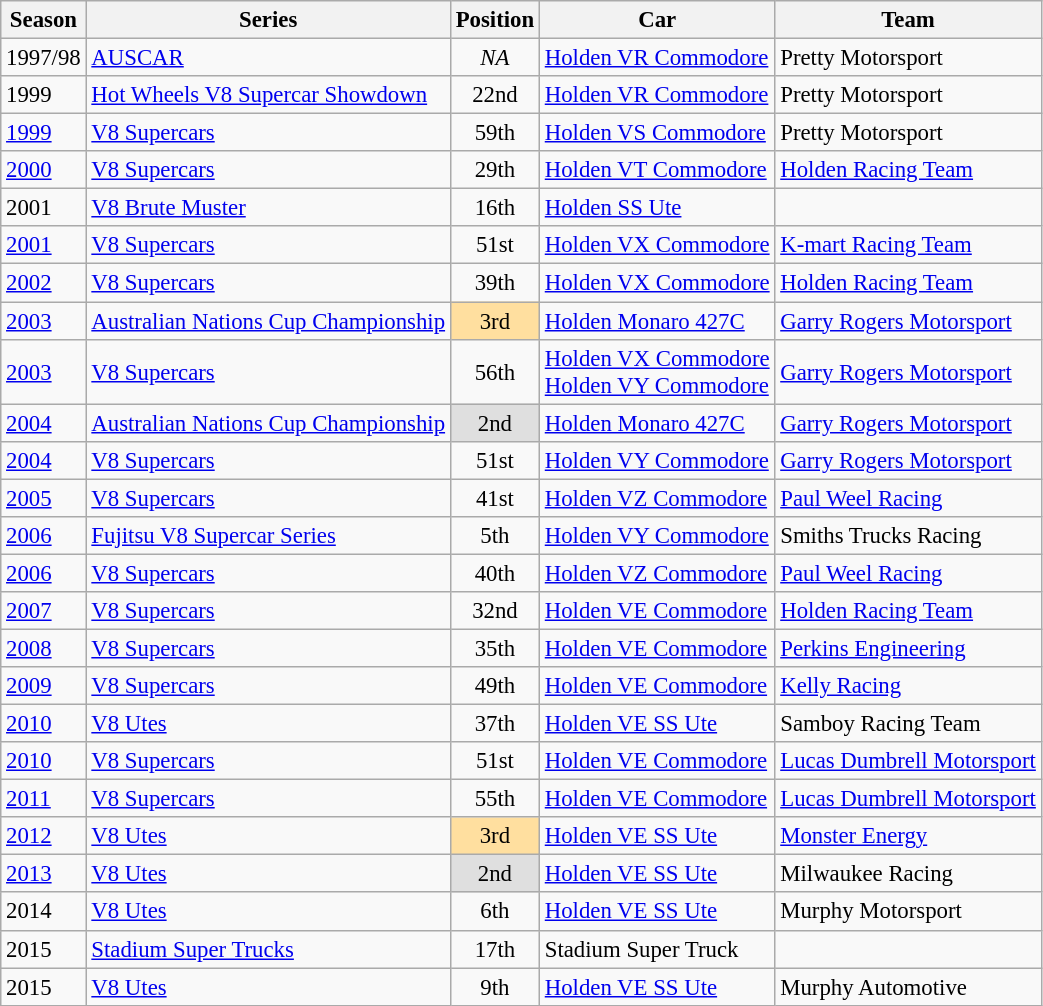<table class="wikitable" style="font-size: 95%;">
<tr>
<th>Season</th>
<th>Series</th>
<th>Position</th>
<th>Car</th>
<th>Team</th>
</tr>
<tr>
<td>1997/98</td>
<td><a href='#'>AUSCAR</a></td>
<td align="center"><em>NA</em></td>
<td><a href='#'>Holden VR Commodore</a></td>
<td>Pretty Motorsport</td>
</tr>
<tr>
<td>1999</td>
<td><a href='#'>Hot Wheels V8 Supercar Showdown</a></td>
<td align="center">22nd</td>
<td><a href='#'>Holden VR Commodore</a></td>
<td>Pretty Motorsport</td>
</tr>
<tr>
<td><a href='#'>1999</a></td>
<td><a href='#'>V8 Supercars</a></td>
<td align="center">59th</td>
<td><a href='#'>Holden VS Commodore</a></td>
<td>Pretty Motorsport</td>
</tr>
<tr>
<td><a href='#'>2000</a></td>
<td><a href='#'>V8 Supercars</a></td>
<td align="center">29th</td>
<td><a href='#'>Holden VT Commodore</a></td>
<td><a href='#'>Holden Racing Team</a></td>
</tr>
<tr>
<td>2001</td>
<td><a href='#'>V8 Brute Muster</a></td>
<td align="center">16th</td>
<td><a href='#'>Holden SS Ute</a></td>
<td></td>
</tr>
<tr>
<td><a href='#'>2001</a></td>
<td><a href='#'>V8 Supercars</a></td>
<td align="center">51st</td>
<td><a href='#'>Holden VX Commodore</a></td>
<td><a href='#'>K-mart Racing Team</a></td>
</tr>
<tr>
<td><a href='#'>2002</a></td>
<td><a href='#'>V8 Supercars</a></td>
<td align="center">39th</td>
<td><a href='#'>Holden VX Commodore</a></td>
<td><a href='#'>Holden Racing Team</a></td>
</tr>
<tr>
<td><a href='#'>2003</a></td>
<td><a href='#'>Australian Nations Cup Championship</a></td>
<td align="center" style="background:#ffdf9f;">3rd</td>
<td><a href='#'>Holden Monaro 427C</a></td>
<td><a href='#'>Garry Rogers Motorsport</a></td>
</tr>
<tr>
<td><a href='#'>2003</a></td>
<td><a href='#'>V8 Supercars</a></td>
<td align="center">56th</td>
<td><a href='#'>Holden VX Commodore</a><br><a href='#'>Holden VY Commodore</a></td>
<td><a href='#'>Garry Rogers Motorsport</a></td>
</tr>
<tr>
<td><a href='#'>2004</a></td>
<td><a href='#'>Australian Nations Cup Championship</a></td>
<td align="center" style="background:#dfdfdf;">2nd</td>
<td><a href='#'>Holden Monaro 427C</a></td>
<td><a href='#'>Garry Rogers Motorsport</a></td>
</tr>
<tr>
<td><a href='#'>2004</a></td>
<td><a href='#'>V8 Supercars</a></td>
<td align="center">51st</td>
<td><a href='#'>Holden VY Commodore</a></td>
<td><a href='#'>Garry Rogers Motorsport</a></td>
</tr>
<tr>
<td><a href='#'>2005</a></td>
<td><a href='#'>V8 Supercars</a></td>
<td align="center">41st</td>
<td><a href='#'>Holden VZ Commodore</a></td>
<td><a href='#'>Paul Weel Racing</a></td>
</tr>
<tr>
<td><a href='#'>2006</a></td>
<td><a href='#'>Fujitsu V8 Supercar Series</a></td>
<td align="center">5th</td>
<td><a href='#'>Holden VY Commodore</a></td>
<td>Smiths Trucks Racing</td>
</tr>
<tr>
<td><a href='#'>2006</a></td>
<td><a href='#'>V8 Supercars</a></td>
<td align="center">40th</td>
<td><a href='#'>Holden VZ Commodore</a></td>
<td><a href='#'>Paul Weel Racing</a></td>
</tr>
<tr>
<td><a href='#'>2007</a></td>
<td><a href='#'>V8 Supercars</a></td>
<td align="center">32nd</td>
<td><a href='#'>Holden VE Commodore</a></td>
<td><a href='#'>Holden Racing Team</a></td>
</tr>
<tr>
<td><a href='#'>2008</a></td>
<td><a href='#'>V8 Supercars</a></td>
<td align="center">35th</td>
<td><a href='#'>Holden VE Commodore</a></td>
<td><a href='#'>Perkins Engineering</a></td>
</tr>
<tr>
<td><a href='#'>2009</a></td>
<td><a href='#'>V8 Supercars</a></td>
<td align="center">49th</td>
<td><a href='#'>Holden VE Commodore</a></td>
<td><a href='#'>Kelly Racing</a></td>
</tr>
<tr>
<td><a href='#'>2010</a></td>
<td><a href='#'>V8 Utes</a></td>
<td align="center">37th</td>
<td><a href='#'>Holden VE SS Ute</a></td>
<td>Samboy Racing Team</td>
</tr>
<tr>
<td><a href='#'>2010</a></td>
<td><a href='#'>V8 Supercars</a></td>
<td align="center">51st</td>
<td><a href='#'>Holden VE Commodore</a></td>
<td><a href='#'>Lucas Dumbrell Motorsport</a></td>
</tr>
<tr>
<td><a href='#'>2011</a></td>
<td><a href='#'>V8 Supercars</a></td>
<td align="center">55th</td>
<td><a href='#'>Holden VE Commodore</a></td>
<td><a href='#'>Lucas Dumbrell Motorsport</a></td>
</tr>
<tr>
<td><a href='#'>2012</a></td>
<td><a href='#'>V8 Utes</a></td>
<td align="center" style="background:#ffdf9f;">3rd</td>
<td><a href='#'>Holden VE SS Ute</a></td>
<td><a href='#'>Monster Energy</a></td>
</tr>
<tr>
<td><a href='#'>2013</a></td>
<td><a href='#'>V8 Utes</a></td>
<td align="center" style="background:#dfdfdf;">2nd</td>
<td><a href='#'>Holden VE SS Ute</a></td>
<td>Milwaukee Racing</td>
</tr>
<tr>
<td>2014</td>
<td><a href='#'>V8 Utes</a></td>
<td align="center">6th</td>
<td><a href='#'>Holden VE SS Ute</a></td>
<td>Murphy Motorsport</td>
</tr>
<tr>
<td>2015</td>
<td><a href='#'>Stadium Super Trucks</a></td>
<td align="center">17th</td>
<td>Stadium Super Truck</td>
<td></td>
</tr>
<tr>
<td>2015</td>
<td><a href='#'>V8 Utes</a></td>
<td align="center">9th</td>
<td><a href='#'>Holden VE SS Ute</a></td>
<td>Murphy Automotive</td>
</tr>
</table>
